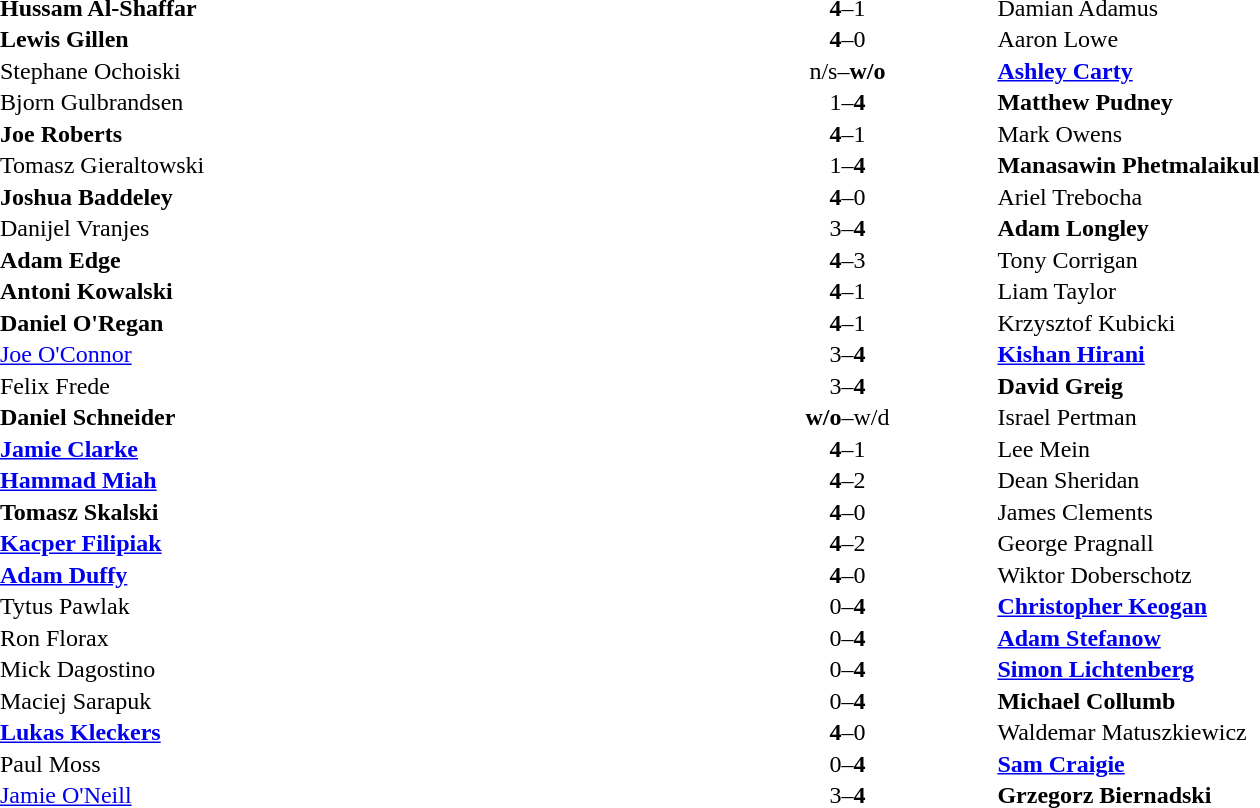<table style="width:100%;" cellspacing="1">
<tr>
<th width45%></th>
<th width10%></th>
<th width45%></th>
</tr>
<tr>
<td> <strong>Hussam Al-Shaffar</strong></td>
<td style="text-align:center;"><strong>4</strong>–1</td>
<td> Damian Adamus</td>
</tr>
<tr>
<td> <strong>Lewis Gillen</strong></td>
<td style="text-align:center;"><strong>4</strong>–0</td>
<td> Aaron Lowe</td>
</tr>
<tr>
<td> Stephane Ochoiski</td>
<td style="text-align:center;">n/s–<strong>w/o</strong></td>
<td> <strong><a href='#'>Ashley Carty</a></strong></td>
</tr>
<tr>
<td> Bjorn Gulbrandsen</td>
<td style="text-align:center;">1–<strong>4</strong></td>
<td> <strong>Matthew Pudney</strong></td>
</tr>
<tr>
<td> <strong>Joe Roberts</strong></td>
<td style="text-align:center;"><strong>4</strong>–1</td>
<td> Mark Owens</td>
</tr>
<tr>
<td> Tomasz Gieraltowski</td>
<td style="text-align:center;">1–<strong>4</strong></td>
<td> <strong>Manasawin Phetmalaikul</strong></td>
</tr>
<tr>
<td> <strong>Joshua Baddeley</strong></td>
<td style="text-align:center;"><strong>4</strong>–0</td>
<td> Ariel Trebocha</td>
</tr>
<tr>
<td> Danijel Vranjes</td>
<td style="text-align:center;">3–<strong>4</strong></td>
<td> <strong>Adam Longley</strong></td>
</tr>
<tr>
<td> <strong>Adam Edge</strong></td>
<td style="text-align:center;"><strong>4</strong>–3</td>
<td> Tony Corrigan</td>
</tr>
<tr>
<td> <strong>Antoni Kowalski</strong></td>
<td style="text-align:center;"><strong>4</strong>–1</td>
<td> Liam Taylor</td>
</tr>
<tr>
<td> <strong>Daniel O'Regan</strong></td>
<td style="text-align:center;"><strong>4</strong>–1</td>
<td> Krzysztof Kubicki</td>
</tr>
<tr>
<td> <a href='#'>Joe O'Connor</a></td>
<td style="text-align:center;">3–<strong>4</strong></td>
<td> <strong><a href='#'>Kishan Hirani</a></strong></td>
</tr>
<tr>
<td> Felix Frede</td>
<td style="text-align:center;">3–<strong>4</strong></td>
<td> <strong>David Greig</strong></td>
</tr>
<tr>
<td> <strong>Daniel Schneider</strong></td>
<td style="text-align:center;"><strong>w/o</strong>–w/d</td>
<td> Israel Pertman</td>
</tr>
<tr>
<td> <strong><a href='#'>Jamie Clarke</a></strong></td>
<td style="text-align:center;"><strong>4</strong>–1</td>
<td> Lee Mein</td>
</tr>
<tr>
<td> <strong><a href='#'>Hammad Miah</a></strong></td>
<td style="text-align:center;"><strong>4</strong>–2</td>
<td> Dean Sheridan</td>
</tr>
<tr>
<td> <strong>Tomasz Skalski</strong></td>
<td style="text-align:center;"><strong>4</strong>–0</td>
<td> James Clements</td>
</tr>
<tr>
<td> <strong><a href='#'>Kacper Filipiak</a></strong></td>
<td style="text-align:center;"><strong>4</strong>–2</td>
<td> George Pragnall</td>
</tr>
<tr>
<td> <strong><a href='#'>Adam Duffy</a></strong></td>
<td style="text-align:center;"><strong>4</strong>–0</td>
<td> Wiktor Doberschotz</td>
</tr>
<tr>
<td> Tytus Pawlak</td>
<td style="text-align:center;">0–<strong>4</strong></td>
<td> <strong><a href='#'>Christopher Keogan</a></strong></td>
</tr>
<tr>
<td> Ron Florax</td>
<td style="text-align:center;">0–<strong>4</strong></td>
<td> <strong><a href='#'>Adam Stefanow</a></strong></td>
</tr>
<tr>
<td> Mick Dagostino</td>
<td style="text-align:center;">0–<strong>4</strong></td>
<td> <strong><a href='#'>Simon Lichtenberg</a></strong></td>
</tr>
<tr>
<td> Maciej Sarapuk</td>
<td style="text-align:center;">0–<strong>4</strong></td>
<td> <strong>Michael Collumb</strong></td>
</tr>
<tr>
<td> <strong><a href='#'>Lukas Kleckers</a></strong></td>
<td style="text-align:center;"><strong>4</strong>–0</td>
<td> Waldemar Matuszkiewicz</td>
</tr>
<tr>
<td> Paul Moss</td>
<td style="text-align:center;">0–<strong>4</strong></td>
<td> <strong><a href='#'>Sam Craigie</a></strong></td>
</tr>
<tr>
<td> <a href='#'>Jamie O'Neill</a></td>
<td style="text-align:center;">3–<strong>4</strong></td>
<td> <strong>Grzegorz Biernadski</strong></td>
</tr>
</table>
